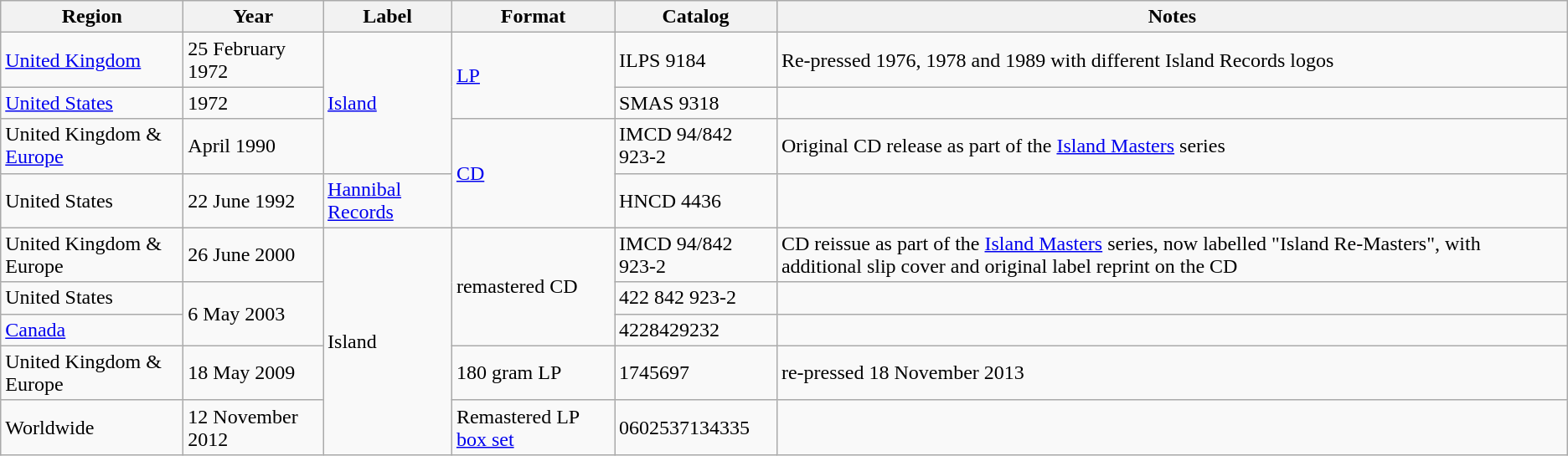<table class="wikitable">
<tr>
<th scope="col">Region</th>
<th scope="col">Year</th>
<th scope="col">Label</th>
<th scope="col">Format</th>
<th scope="col">Catalog</th>
<th scope="col">Notes</th>
</tr>
<tr>
<td><a href='#'>United Kingdom</a></td>
<td>25 February 1972</td>
<td rowspan="3"><a href='#'>Island</a></td>
<td rowspan="2"><a href='#'>LP</a></td>
<td>ILPS 9184</td>
<td>Re-pressed 1976, 1978 and 1989 with different Island Records logos</td>
</tr>
<tr>
<td><a href='#'>United States</a></td>
<td>1972</td>
<td>SMAS 9318</td>
<td></td>
</tr>
<tr>
<td>United Kingdom & <a href='#'>Europe</a></td>
<td>April 1990</td>
<td rowspan="2"><a href='#'>CD</a></td>
<td>IMCD 94/842 923-2</td>
<td>Original CD release as part of the <a href='#'>Island Masters</a> series</td>
</tr>
<tr>
<td>United States</td>
<td>22 June 1992</td>
<td><a href='#'>Hannibal Records</a></td>
<td>HNCD 4436</td>
<td></td>
</tr>
<tr>
<td>United Kingdom & Europe</td>
<td>26 June 2000</td>
<td rowspan="5">Island</td>
<td rowspan="3">remastered CD</td>
<td>IMCD 94/842 923-2</td>
<td>CD reissue as part of the <a href='#'>Island Masters</a> series, now labelled "Island Re-Masters", with additional slip cover and original label reprint on the CD</td>
</tr>
<tr>
<td>United States</td>
<td rowspan="2">6 May 2003</td>
<td>422 842 923-2</td>
<td></td>
</tr>
<tr>
<td><a href='#'>Canada</a></td>
<td>4228429232</td>
<td></td>
</tr>
<tr>
<td>United Kingdom & Europe</td>
<td>18 May 2009</td>
<td>180 gram LP</td>
<td>1745697</td>
<td>re-pressed 18 November 2013</td>
</tr>
<tr>
<td>Worldwide</td>
<td>12 November 2012</td>
<td>Remastered LP <a href='#'>box set</a></td>
<td>0602537134335</td>
<td></td>
</tr>
</table>
